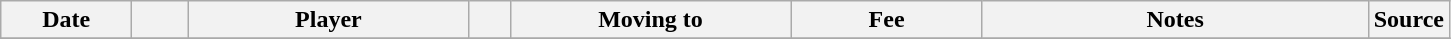<table class="wikitable sortable">
<tr>
<th style="width:80px;">Date</th>
<th style="width:30px;"></th>
<th style="width:180px;">Player</th>
<th style="width:20px;"></th>
<th style="width:180px;">Moving to</th>
<th style="width:120px;" class="unsortable">Fee</th>
<th style="width:250px;" class="unsortable">Notes</th>
<th style="width:20px;">Source</th>
</tr>
<tr>
</tr>
</table>
